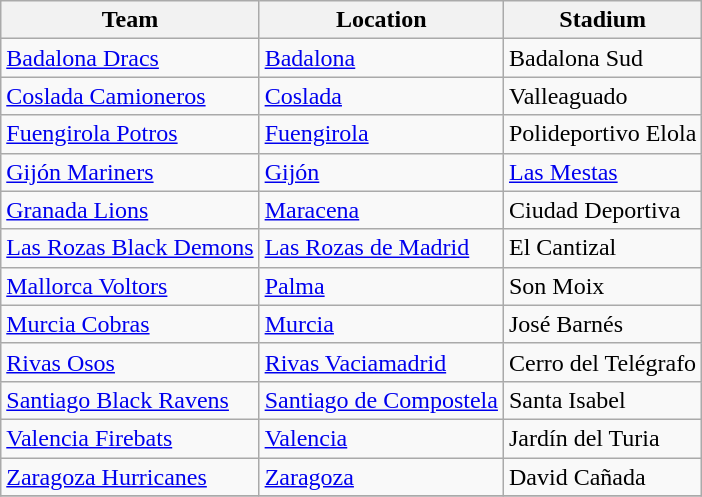<table class="wikitable sortable" style="text-align: left;">
<tr>
<th>Team</th>
<th>Location</th>
<th>Stadium</th>
</tr>
<tr>
<td><a href='#'>Badalona Dracs</a></td>
<td><a href='#'>Badalona</a></td>
<td>Badalona Sud</td>
</tr>
<tr>
<td><a href='#'>Coslada Camioneros</a></td>
<td><a href='#'>Coslada</a></td>
<td>Valleaguado</td>
</tr>
<tr>
<td><a href='#'>Fuengirola Potros</a></td>
<td><a href='#'>Fuengirola</a></td>
<td>Polideportivo Elola</td>
</tr>
<tr>
<td><a href='#'>Gijón Mariners</a></td>
<td><a href='#'>Gijón</a></td>
<td><a href='#'>Las Mestas</a></td>
</tr>
<tr>
<td><a href='#'>Granada Lions</a></td>
<td><a href='#'>Maracena</a></td>
<td>Ciudad Deportiva</td>
</tr>
<tr>
<td><a href='#'>Las Rozas Black Demons</a></td>
<td><a href='#'>Las Rozas de Madrid</a></td>
<td>El Cantizal</td>
</tr>
<tr>
<td><a href='#'>Mallorca Voltors</a></td>
<td><a href='#'>Palma</a></td>
<td>Son Moix</td>
</tr>
<tr>
<td><a href='#'>Murcia Cobras</a></td>
<td><a href='#'>Murcia</a></td>
<td>José Barnés</td>
</tr>
<tr>
<td><a href='#'>Rivas Osos</a></td>
<td><a href='#'>Rivas Vaciamadrid</a></td>
<td>Cerro del Telégrafo</td>
</tr>
<tr>
<td><a href='#'>Santiago Black Ravens</a></td>
<td><a href='#'>Santiago de Compostela</a></td>
<td>Santa Isabel</td>
</tr>
<tr>
<td><a href='#'>Valencia Firebats</a></td>
<td><a href='#'>Valencia</a></td>
<td>Jardín del Turia</td>
</tr>
<tr>
<td><a href='#'>Zaragoza Hurricanes</a></td>
<td><a href='#'>Zaragoza</a></td>
<td>David Cañada</td>
</tr>
<tr>
</tr>
</table>
